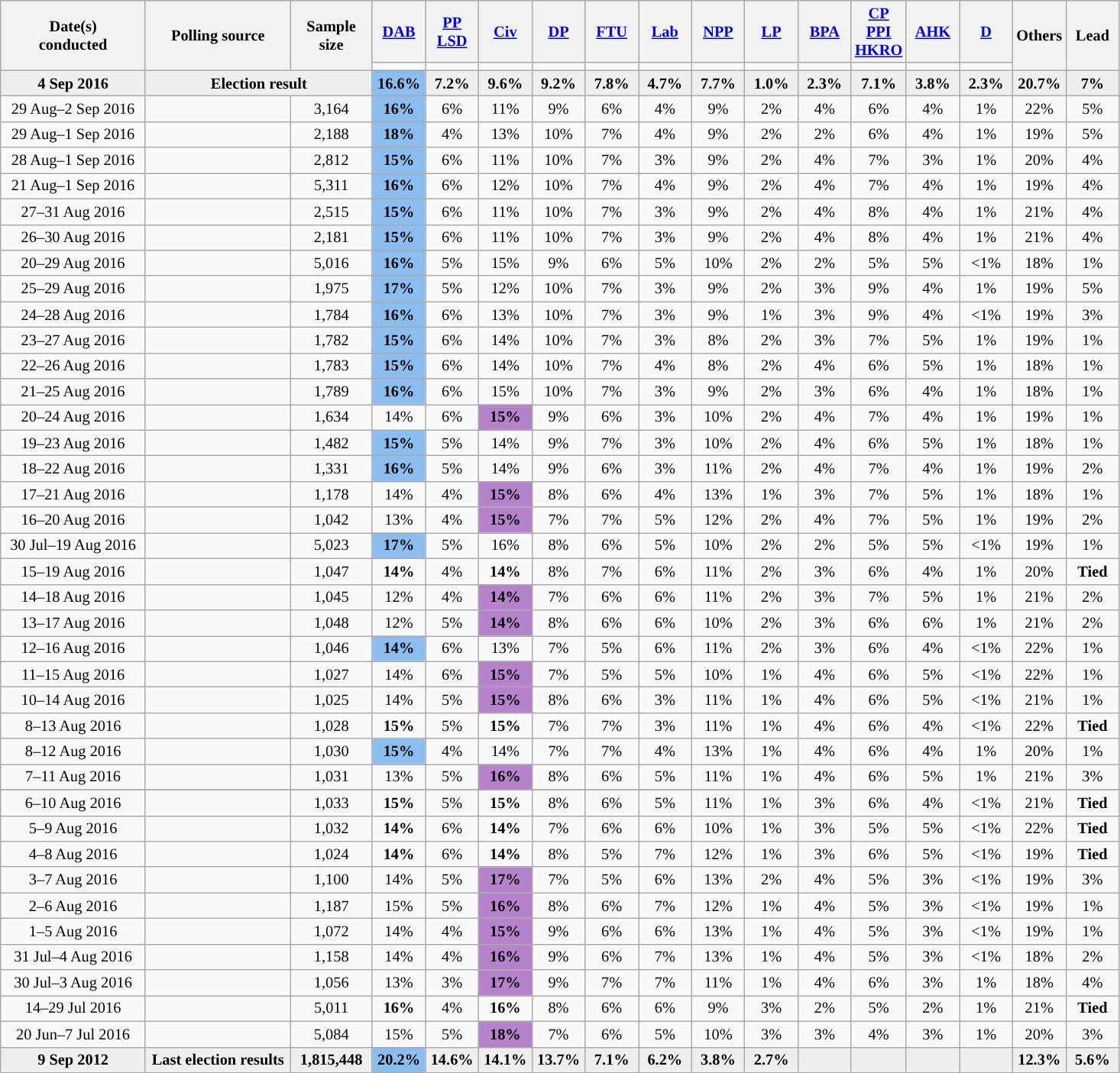<table class="wikitable collapsible" style="text-align:center; font-size:85%; line-height:16px; margin-bottom:0">
<tr style="height:42px; background:#e9e9e9;">
<th style="width:120px;" rowspan=2>Date(s)<br>conducted</th>
<th style="width:120px;" rowspan="2">Polling source</th>
<th style="width:65px;" rowspan=2>Sample size</th>
<th style="width:40px;"><a href='#'>DAB</a></th>
<th style="width:40px;"><a href='#'>PP</a><br><a href='#'>LSD</a></th>
<th style="width:40px;"><a href='#'>Civ</a></th>
<th style="width:40px;"><a href='#'>DP</a></th>
<th style="width:40px;"><a href='#'>FTU</a></th>
<th style="width:40px;"><a href='#'>Lab</a></th>
<th style="width:40px;"><a href='#'>NPP</a></th>
<th style="width:40px;"><a href='#'>LP</a></th>
<th style="width:40px;"><a href='#'>BPA</a></th>
<th style="width:40px;"><a href='#'>CP</a><br><a href='#'>PPI</a><br><a href='#'>HKRO</a></th>
<th style="width:40px;"><a href='#'>AHK</a></th>
<th style="width:40px;"><a href='#'>D</a></th>
<th style="width:40px;" rowspan=2>Others</th>
<th style="width:40px;" rowspan=2>Lead</th>
</tr>
<tr>
<td></td>
<td></td>
<td></td>
<td></td>
<td></td>
<td></td>
<td></td>
<td></td>
<td></td>
<td></td>
<td></td>
<td></td>
</tr>
<tr style="background:#EFEFEF; font-weight:bold;">
<td><strong>4 Sep 2016</strong></td>
<td colspan=2><strong>Election result</strong></td>
<td style="background:#8bbdef;"><strong>16.6%</strong></td>
<td>7.2%</td>
<td>9.6%</td>
<td>9.2%</td>
<td>7.8%</td>
<td>4.7%</td>
<td>7.7%</td>
<td>1.0%</td>
<td>2.3%</td>
<td>7.1%</td>
<td>3.8%</td>
<td>2.3%</td>
<td>20.7%</td>
<td style="background:">7%</td>
</tr>
<tr>
<td>29 Aug–2 Sep 2016</td>
<td></td>
<td>3,164</td>
<td style="background:#8bbdef;"><strong>16%</strong></td>
<td>6%</td>
<td>11%</td>
<td>9%</td>
<td>6%</td>
<td>4%</td>
<td>9%</td>
<td>2%</td>
<td>4%</td>
<td>6%</td>
<td>4%</td>
<td>1%</td>
<td>22%</td>
<td style="background:">5%</td>
</tr>
<tr>
<td>29 Aug–1 Sep 2016</td>
<td></td>
<td>2,188</td>
<td style="background:#8bbdef;"><strong>18%</strong></td>
<td>4%</td>
<td>13%</td>
<td>10%</td>
<td>7%</td>
<td>4%</td>
<td>9%</td>
<td>2%</td>
<td>2%</td>
<td>6%</td>
<td>4%</td>
<td>1%</td>
<td>19%</td>
<td style="background:">5%</td>
</tr>
<tr>
<td>28 Aug–1 Sep 2016</td>
<td></td>
<td>2,812</td>
<td style="background:#8bbdef;"><strong>15%</strong></td>
<td>6%</td>
<td>11%</td>
<td>10%</td>
<td>7%</td>
<td>3%</td>
<td>9%</td>
<td>2%</td>
<td>4%</td>
<td>7%</td>
<td>3%</td>
<td>1%</td>
<td>20%</td>
<td style="background:">4%</td>
</tr>
<tr>
<td>21 Aug–1 Sep 2016</td>
<td></td>
<td>5,311</td>
<td style="background:#8bbdef;"><strong>16%</strong></td>
<td>6%</td>
<td>12%</td>
<td>10%</td>
<td>7%</td>
<td>4%</td>
<td>9%</td>
<td>2%</td>
<td>4%</td>
<td>7%</td>
<td>4%</td>
<td>1%</td>
<td>19%</td>
<td style="background:">4%</td>
</tr>
<tr>
<td>27–31 Aug 2016</td>
<td></td>
<td>2,515</td>
<td style="background:#8bbdef;"><strong>15%</strong></td>
<td>6%</td>
<td>11%</td>
<td>10%</td>
<td>7%</td>
<td>3%</td>
<td>9%</td>
<td>2%</td>
<td>4%</td>
<td>8%</td>
<td>4%</td>
<td>1%</td>
<td>21%</td>
<td style="background:">4%</td>
</tr>
<tr>
<td>26–30 Aug 2016</td>
<td></td>
<td>2,181</td>
<td style="background:#8bbdef;"><strong>15%</strong></td>
<td>6%</td>
<td>11%</td>
<td>10%</td>
<td>7%</td>
<td>3%</td>
<td>9%</td>
<td>2%</td>
<td>4%</td>
<td>8%</td>
<td>4%</td>
<td>1%</td>
<td>21%</td>
<td style="background:">4%</td>
</tr>
<tr>
<td>20–29 Aug 2016</td>
<td></td>
<td>5,016</td>
<td style="background:#8bbdef;"><strong>16%</strong></td>
<td>5%</td>
<td>15%</td>
<td>9%</td>
<td>6%</td>
<td>5%</td>
<td>10%</td>
<td>2%</td>
<td>2%</td>
<td>5%</td>
<td>5%</td>
<td><1%</td>
<td>18%</td>
<td style="background:">1%</td>
</tr>
<tr>
<td>25–29 Aug 2016</td>
<td></td>
<td>1,975</td>
<td style="background:#8bbdef;"><strong>17%</strong></td>
<td>5%</td>
<td>12%</td>
<td>10%</td>
<td>7%</td>
<td>3%</td>
<td>9%</td>
<td>2%</td>
<td>3%</td>
<td>9%</td>
<td>4%</td>
<td>1%</td>
<td>19%</td>
<td style="background:">5%</td>
</tr>
<tr>
<td>24–28 Aug 2016</td>
<td></td>
<td>1,784</td>
<td style="background:#8bbdef;"><strong>16%</strong></td>
<td>6%</td>
<td>13%</td>
<td>10%</td>
<td>7%</td>
<td>3%</td>
<td>9%</td>
<td>1%</td>
<td>3%</td>
<td>9%</td>
<td>4%</td>
<td><1%</td>
<td>19%</td>
<td style="background:">3%</td>
</tr>
<tr>
<td>23–27 Aug 2016</td>
<td></td>
<td>1,782</td>
<td style="background:#8bbdef;"><strong>15%</strong></td>
<td>6%</td>
<td>14%</td>
<td>10%</td>
<td>7%</td>
<td>3%</td>
<td>8%</td>
<td>2%</td>
<td>3%</td>
<td>7%</td>
<td>5%</td>
<td>1%</td>
<td>19%</td>
<td style="background:">1%</td>
</tr>
<tr>
<td>22–26 Aug 2016</td>
<td></td>
<td>1,783</td>
<td style="background:#8bbdef;"><strong>15%</strong></td>
<td>6%</td>
<td>14%</td>
<td>10%</td>
<td>7%</td>
<td>4%</td>
<td>8%</td>
<td>2%</td>
<td>4%</td>
<td>6%</td>
<td>5%</td>
<td>1%</td>
<td>18%</td>
<td style="background:">1%</td>
</tr>
<tr>
<td>21–25 Aug 2016</td>
<td></td>
<td>1,789</td>
<td style="background:#8bbdef;"><strong>16%</strong></td>
<td>6%</td>
<td>15%</td>
<td>10%</td>
<td>7%</td>
<td>3%</td>
<td>9%</td>
<td>2%</td>
<td>3%</td>
<td>6%</td>
<td>4%</td>
<td>1%</td>
<td>18%</td>
<td style="background:">1%</td>
</tr>
<tr>
<td>20–24 Aug 2016</td>
<td></td>
<td>1,634</td>
<td>14%</td>
<td>6%</td>
<td style="background:#b682cb;"><strong>15%</strong></td>
<td>9%</td>
<td>6%</td>
<td>3%</td>
<td>10%</td>
<td>2%</td>
<td>4%</td>
<td>7%</td>
<td>4%</td>
<td>1%</td>
<td>19%</td>
<td style="background:">1%</td>
</tr>
<tr>
<td>19–23 Aug 2016</td>
<td></td>
<td>1,482</td>
<td style="background:#8bbdef;"><strong>15%</strong></td>
<td>5%</td>
<td>14%</td>
<td>9%</td>
<td>7%</td>
<td>3%</td>
<td>10%</td>
<td>2%</td>
<td>4%</td>
<td>6%</td>
<td>5%</td>
<td>1%</td>
<td>18%</td>
<td style="background:">1%</td>
</tr>
<tr>
<td>18–22 Aug 2016</td>
<td></td>
<td>1,331</td>
<td style="background:#8bbdef;"><strong>16%</strong></td>
<td>5%</td>
<td>14%</td>
<td>9%</td>
<td>6%</td>
<td>3%</td>
<td>11%</td>
<td>2%</td>
<td>4%</td>
<td>7%</td>
<td>4%</td>
<td>1%</td>
<td>19%</td>
<td style="background:">2%</td>
</tr>
<tr>
<td>17–21 Aug 2016</td>
<td></td>
<td>1,178</td>
<td>14%</td>
<td>4%</td>
<td style="background:#b682cb;"><strong>15%</strong></td>
<td>8%</td>
<td>6%</td>
<td>4%</td>
<td>13%</td>
<td>1%</td>
<td>3%</td>
<td>7%</td>
<td>5%</td>
<td>1%</td>
<td>18%</td>
<td style="background:">1%</td>
</tr>
<tr>
<td>16–20 Aug 2016</td>
<td></td>
<td>1,042</td>
<td>13%</td>
<td>4%</td>
<td style="background:#b682cb;"><strong>15%</strong></td>
<td>7%</td>
<td>7%</td>
<td>5%</td>
<td>12%</td>
<td>2%</td>
<td>4%</td>
<td>7%</td>
<td>5%</td>
<td>1%</td>
<td>19%</td>
<td style="background:">2%</td>
</tr>
<tr>
<td>30 Jul–19 Aug 2016</td>
<td></td>
<td>5,023</td>
<td style="background:#8bbdef;"><strong>17%</strong></td>
<td>5%</td>
<td>16%</td>
<td>8%</td>
<td>6%</td>
<td>5%</td>
<td>10%</td>
<td>2%</td>
<td>2%</td>
<td>5%</td>
<td>5%</td>
<td><1%</td>
<td>19%</td>
<td style="background:">1%</td>
</tr>
<tr>
<td>15–19 Aug 2016</td>
<td></td>
<td>1,047</td>
<td><strong>14%</strong></td>
<td>4%</td>
<td><strong>14%</strong></td>
<td>8%</td>
<td>7%</td>
<td>6%</td>
<td>11%</td>
<td>2%</td>
<td>3%</td>
<td>6%</td>
<td>4%</td>
<td>1%</td>
<td>20%</td>
<td><strong>Tied</strong></td>
</tr>
<tr>
<td>14–18 Aug 2016</td>
<td></td>
<td>1,045</td>
<td>12%</td>
<td>4%</td>
<td style="background:#b682cb;"><strong>14%</strong></td>
<td>7%</td>
<td>6%</td>
<td>6%</td>
<td>11%</td>
<td>2%</td>
<td>3%</td>
<td>7%</td>
<td>5%</td>
<td>1%</td>
<td>21%</td>
<td style="background:">2%</td>
</tr>
<tr>
<td>13–17 Aug 2016</td>
<td></td>
<td>1,048</td>
<td>12%</td>
<td>5%</td>
<td style="background:#b682cb;"><strong>14%</strong></td>
<td>8%</td>
<td>6%</td>
<td>6%</td>
<td>10%</td>
<td>2%</td>
<td>3%</td>
<td>6%</td>
<td>6%</td>
<td>1%</td>
<td>21%</td>
<td style="background:">2%</td>
</tr>
<tr>
<td>12–16 Aug 2016</td>
<td></td>
<td>1,046</td>
<td style="background:#8bbdef;"><strong>14%</strong></td>
<td>6%</td>
<td>13%</td>
<td>7%</td>
<td>5%</td>
<td>6%</td>
<td>11%</td>
<td>2%</td>
<td>3%</td>
<td>6%</td>
<td>4%</td>
<td><1%</td>
<td>22%</td>
<td style="background:">1%</td>
</tr>
<tr>
<td>11–15 Aug 2016</td>
<td></td>
<td>1,027</td>
<td>14%</td>
<td>6%</td>
<td style="background:#b682cb;"><strong>15%</strong></td>
<td>7%</td>
<td>5%</td>
<td>5%</td>
<td>10%</td>
<td>1%</td>
<td>4%</td>
<td>6%</td>
<td>5%</td>
<td><1%</td>
<td>22%</td>
<td style="background:">1%</td>
</tr>
<tr>
<td>10–14 Aug 2016</td>
<td></td>
<td>1,025</td>
<td>14%</td>
<td>5%</td>
<td style="background:#b682cb;"><strong>15%</strong></td>
<td>8%</td>
<td>6%</td>
<td>3%</td>
<td>11%</td>
<td>1%</td>
<td>4%</td>
<td>6%</td>
<td>5%</td>
<td><1%</td>
<td>21%</td>
<td style="background:">1%</td>
</tr>
<tr>
<td>8–13 Aug 2016</td>
<td></td>
<td>1,028</td>
<td><strong>15%</strong></td>
<td>5%</td>
<td><strong>15%</strong></td>
<td>7%</td>
<td>7%</td>
<td>3%</td>
<td>11%</td>
<td>1%</td>
<td>4%</td>
<td>6%</td>
<td>4%</td>
<td><1%</td>
<td>22%</td>
<td><strong>Tied</strong></td>
</tr>
<tr>
<td>8–12 Aug 2016</td>
<td></td>
<td>1,030</td>
<td style="background:#8bbdef;"><strong>15%</strong></td>
<td>4%</td>
<td>14%</td>
<td>7%</td>
<td>7%</td>
<td>4%</td>
<td>13%</td>
<td>1%</td>
<td>4%</td>
<td>6%</td>
<td>4%</td>
<td>1%</td>
<td>20%</td>
<td style="background:">1%</td>
</tr>
<tr>
<td>7–11 Aug 2016</td>
<td></td>
<td>1,031</td>
<td>13%</td>
<td>5%</td>
<td style="background:#b682cb;"><strong>16%</strong></td>
<td>8%</td>
<td>6%</td>
<td>5%</td>
<td>11%</td>
<td>1%</td>
<td>4%</td>
<td>6%</td>
<td>5%</td>
<td>1%</td>
<td>21%</td>
<td style="background:">3%</td>
</tr>
<tr>
</tr>
<tr>
<td>6–10 Aug 2016</td>
<td></td>
<td>1,033</td>
<td><strong>15%</strong></td>
<td>5%</td>
<td><strong>15%</strong></td>
<td>8%</td>
<td>6%</td>
<td>5%</td>
<td>11%</td>
<td>1%</td>
<td>3%</td>
<td>6%</td>
<td>4%</td>
<td><1%</td>
<td>21%</td>
<td><strong>Tied</strong></td>
</tr>
<tr>
<td>5–9 Aug 2016</td>
<td></td>
<td>1,032</td>
<td><strong>14%</strong></td>
<td>6%</td>
<td><strong>14%</strong></td>
<td>7%</td>
<td>6%</td>
<td>6%</td>
<td>10%</td>
<td>1%</td>
<td>3%</td>
<td>5%</td>
<td>5%</td>
<td><1%</td>
<td>22%</td>
<td><strong>Tied</strong></td>
</tr>
<tr>
<td>4–8 Aug 2016</td>
<td></td>
<td>1,024</td>
<td><strong>14%</strong></td>
<td>6%</td>
<td><strong>14%</strong></td>
<td>8%</td>
<td>5%</td>
<td>7%</td>
<td>12%</td>
<td>1%</td>
<td>3%</td>
<td>6%</td>
<td>5%</td>
<td><1%</td>
<td>19%</td>
<td><strong>Tied</strong></td>
</tr>
<tr>
<td>3–7 Aug 2016</td>
<td></td>
<td>1,100</td>
<td>14%</td>
<td>5%</td>
<td style="background:#b682cb;"><strong>17%</strong></td>
<td>7%</td>
<td>5%</td>
<td>6%</td>
<td>13%</td>
<td>2%</td>
<td>4%</td>
<td>5%</td>
<td>3%</td>
<td><1%</td>
<td>19%</td>
<td style="background:">3%</td>
</tr>
<tr>
<td>2–6 Aug 2016</td>
<td></td>
<td>1,187</td>
<td>15%</td>
<td>5%</td>
<td style="background:#b682cb;"><strong>16%</strong></td>
<td>8%</td>
<td>6%</td>
<td>7%</td>
<td>12%</td>
<td>1%</td>
<td>4%</td>
<td>5%</td>
<td>3%</td>
<td><1%</td>
<td>19%</td>
<td style="background:">1%</td>
</tr>
<tr>
<td>1–5 Aug 2016</td>
<td></td>
<td>1,072</td>
<td>14%</td>
<td>4%</td>
<td style="background:#b682cb;"><strong>15%</strong></td>
<td>9%</td>
<td>6%</td>
<td>6%</td>
<td>13%</td>
<td>1%</td>
<td>4%</td>
<td>5%</td>
<td>3%</td>
<td><1%</td>
<td>19%</td>
<td style="background:">1%</td>
</tr>
<tr>
<td>31 Jul–4 Aug 2016</td>
<td></td>
<td>1,158</td>
<td>14%</td>
<td>4%</td>
<td style="background:#b682cb;"><strong>16%</strong></td>
<td>9%</td>
<td>6%</td>
<td>7%</td>
<td>13%</td>
<td>1%</td>
<td>4%</td>
<td>5%</td>
<td>3%</td>
<td><1%</td>
<td>18%</td>
<td style="background:">2%</td>
</tr>
<tr>
<td>30 Jul–3 Aug 2016</td>
<td></td>
<td>1,056</td>
<td>13%</td>
<td>3%</td>
<td style="background:#b682cb;"><strong>17%</strong></td>
<td>9%</td>
<td>7%</td>
<td>7%</td>
<td>11%</td>
<td>1%</td>
<td>4%</td>
<td>6%</td>
<td>3%</td>
<td>1%</td>
<td>18%</td>
<td style="background:">4%</td>
</tr>
<tr>
<td>14–29 Jul 2016</td>
<td></td>
<td>5,011</td>
<td><strong>16%</strong></td>
<td>4%</td>
<td><strong>16%</strong></td>
<td>8%</td>
<td>6%</td>
<td>6%</td>
<td>9%</td>
<td>3%</td>
<td>2%</td>
<td>5%</td>
<td>2%</td>
<td>1%</td>
<td>21%</td>
<td><strong>Tied</strong></td>
</tr>
<tr>
<td>20 Jun–7 Jul 2016</td>
<td></td>
<td>5,084</td>
<td>15%</td>
<td>5%</td>
<td style="background:#b682cb;"><strong>18%</strong></td>
<td>7%</td>
<td>6%</td>
<td>5%</td>
<td>10%</td>
<td>3%</td>
<td>3%</td>
<td>4%</td>
<td>3%</td>
<td>1%</td>
<td>20%</td>
<td style="background:">3%</td>
</tr>
<tr style="background:#EFEFEF; font-weight:bold;">
<td>9 Sep 2012</td>
<td>Last election results</td>
<td>1,815,448</td>
<td style="background:#8bbdef;">20.2%</td>
<td>14.6%</td>
<td>14.1%</td>
<td>13.7%</td>
<td>7.1%</td>
<td>6.2%</td>
<td>3.8%</td>
<td>2.7%</td>
<td></td>
<td></td>
<td></td>
<td></td>
<td>12.3%</td>
<td style="background:">5.6%</td>
</tr>
</table>
